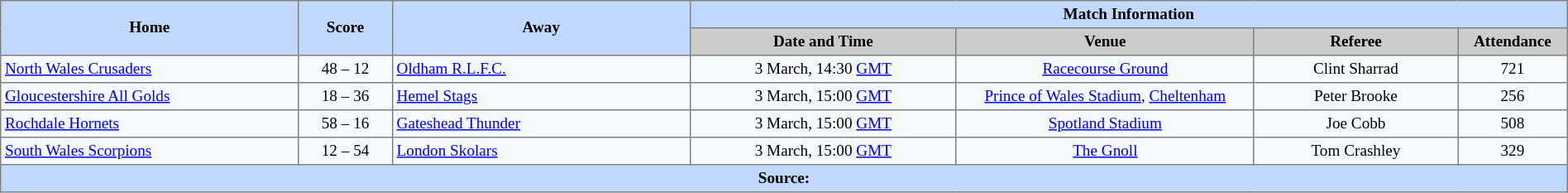<table border="1" cellpadding="3" cellspacing="0" style="border-collapse:collapse; font-size:80%; text-align:center; width:100%;">
<tr style="background:#c1d8ff;">
<th rowspan="2" style="width:19%;">Home</th>
<th rowspan="2" style="width:6%;">Score</th>
<th rowspan="2" style="width:19%;">Away</th>
<th colspan=6>Match Information</th>
</tr>
<tr style="background:#ccc;">
<th width=17%>Date and Time</th>
<th width=19%>Venue</th>
<th width=13%>Referee</th>
<th width=7%>Attendance</th>
</tr>
<tr style="background:#f5faff;">
<td align=left>   <a href='#'>North Wales Crusaders</a></td>
<td>48 – 12</td>
<td align=left> <a href='#'>Oldham R.L.F.C.</a></td>
<td>3 March, 14:30 <a href='#'>GMT</a></td>
<td><a href='#'>Racecourse Ground</a></td>
<td>Clint Sharrad</td>
<td>721</td>
</tr>
<tr style="background:#f5faff;">
<td align=left> <a href='#'>Gloucestershire All Golds</a></td>
<td>18 – 36</td>
<td align=left> <a href='#'>Hemel Stags</a></td>
<td>3 March, 15:00 <a href='#'>GMT</a></td>
<td><a href='#'>Prince of Wales Stadium</a>, <a href='#'>Cheltenham</a></td>
<td>Peter Brooke</td>
<td>256</td>
</tr>
<tr style="background:#f5faff;">
<td align=left> <a href='#'>Rochdale Hornets</a></td>
<td>58 – 16</td>
<td align=left> <a href='#'>Gateshead Thunder</a></td>
<td>3 March, 15:00 <a href='#'>GMT</a></td>
<td><a href='#'>Spotland Stadium</a></td>
<td>Joe Cobb</td>
<td>508</td>
</tr>
<tr style="background:#f5faff;">
<td align=left> <a href='#'>South Wales Scorpions</a></td>
<td>12 – 54</td>
<td align=left> <a href='#'>London Skolars</a></td>
<td>3 March, 15:00 <a href='#'>GMT</a></td>
<td><a href='#'>The Gnoll</a></td>
<td>Tom Crashley</td>
<td>329</td>
</tr>
<tr style="background:#c1d8ff;">
<th colspan=12>Source:</th>
</tr>
</table>
